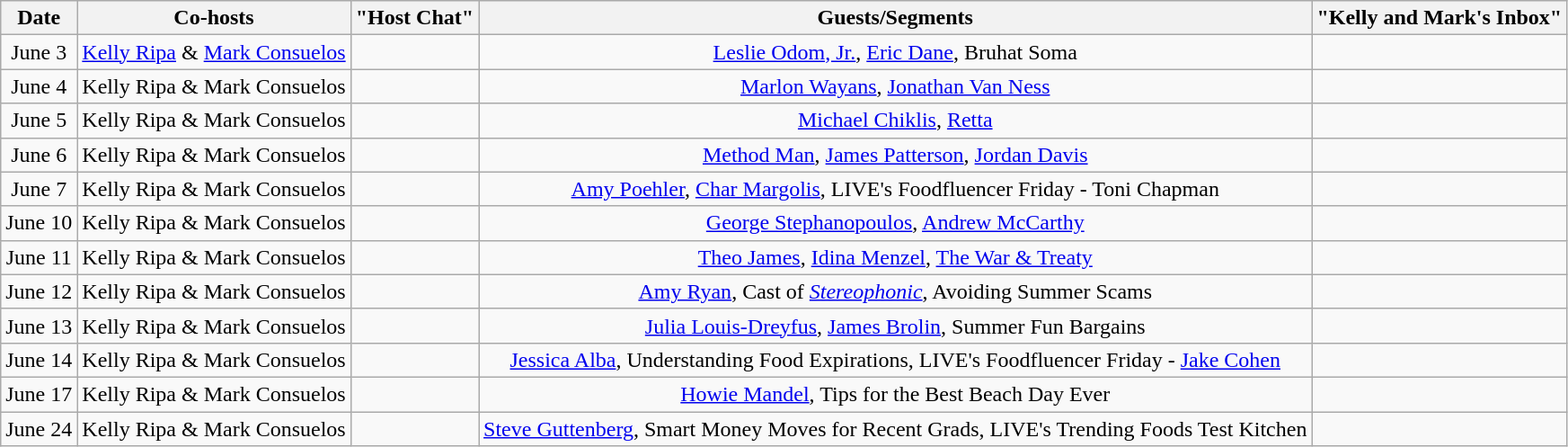<table class="wikitable sortable" style="text-align:center;">
<tr>
<th>Date</th>
<th>Co-hosts</th>
<th>"Host Chat"</th>
<th>Guests/Segments</th>
<th>"Kelly and Mark's Inbox"</th>
</tr>
<tr>
<td>June 3</td>
<td><a href='#'>Kelly Ripa</a> & <a href='#'>Mark Consuelos</a></td>
<td></td>
<td><a href='#'>Leslie Odom, Jr.</a>, <a href='#'>Eric Dane</a>, Bruhat Soma</td>
<td></td>
</tr>
<tr>
<td>June 4</td>
<td>Kelly Ripa & Mark Consuelos</td>
<td></td>
<td><a href='#'>Marlon Wayans</a>, <a href='#'>Jonathan Van Ness</a></td>
<td></td>
</tr>
<tr>
<td>June 5</td>
<td>Kelly Ripa & Mark Consuelos</td>
<td></td>
<td><a href='#'>Michael Chiklis</a>, <a href='#'>Retta</a></td>
<td></td>
</tr>
<tr>
<td>June 6</td>
<td>Kelly Ripa & Mark Consuelos</td>
<td></td>
<td><a href='#'>Method Man</a>, <a href='#'>James Patterson</a>, <a href='#'>Jordan Davis</a></td>
<td></td>
</tr>
<tr>
<td>June 7</td>
<td>Kelly Ripa & Mark Consuelos</td>
<td></td>
<td><a href='#'>Amy Poehler</a>, <a href='#'>Char Margolis</a>, LIVE's Foodfluencer Friday - Toni Chapman</td>
<td></td>
</tr>
<tr>
<td>June 10</td>
<td>Kelly Ripa & Mark Consuelos</td>
<td></td>
<td><a href='#'>George Stephanopoulos</a>, <a href='#'>Andrew McCarthy</a></td>
<td></td>
</tr>
<tr>
<td>June 11</td>
<td>Kelly Ripa & Mark Consuelos</td>
<td></td>
<td><a href='#'>Theo James</a>, <a href='#'>Idina Menzel</a>, <a href='#'>The War & Treaty</a></td>
<td></td>
</tr>
<tr>
<td>June 12</td>
<td>Kelly Ripa & Mark Consuelos</td>
<td></td>
<td><a href='#'>Amy Ryan</a>, Cast of <em><a href='#'>Stereophonic</a></em>, Avoiding Summer Scams</td>
<td></td>
</tr>
<tr>
<td>June 13</td>
<td>Kelly Ripa & Mark Consuelos</td>
<td></td>
<td><a href='#'>Julia Louis-Dreyfus</a>, <a href='#'>James Brolin</a>, Summer Fun Bargains</td>
<td></td>
</tr>
<tr>
<td>June 14</td>
<td>Kelly Ripa & Mark Consuelos</td>
<td></td>
<td><a href='#'>Jessica Alba</a>, Understanding Food Expirations, LIVE's Foodfluencer Friday - <a href='#'>Jake Cohen</a></td>
<td></td>
</tr>
<tr>
<td>June 17</td>
<td>Kelly Ripa & Mark Consuelos</td>
<td></td>
<td><a href='#'>Howie Mandel</a>, Tips for the Best Beach Day Ever</td>
<td></td>
</tr>
<tr>
<td>June 24</td>
<td>Kelly Ripa & Mark Consuelos</td>
<td></td>
<td><a href='#'>Steve Guttenberg</a>, Smart Money Moves for Recent Grads, LIVE's Trending Foods Test Kitchen</td>
<td></td>
</tr>
</table>
